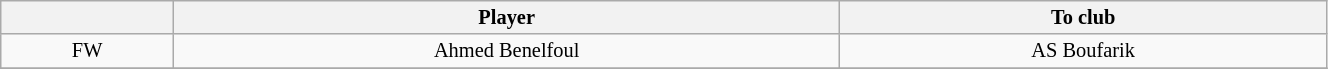<table class="wikitable sortable" style="width:70%; text-align:center; font-size:85%; text-align:centre;">
<tr>
<th></th>
<th>Player</th>
<th>To club</th>
</tr>
<tr>
<td>FW</td>
<td>Ahmed Benelfoul</td>
<td>AS Boufarik</td>
</tr>
<tr>
</tr>
</table>
